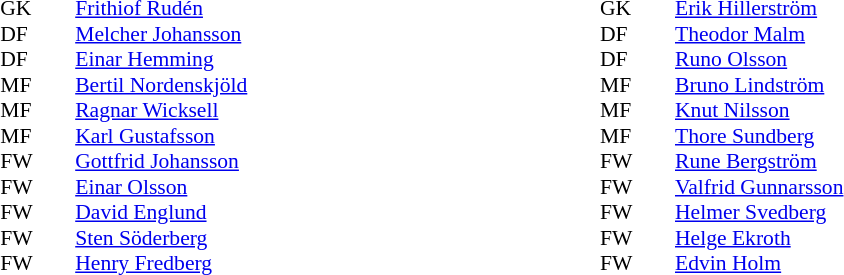<table width="100%">
<tr>
<td valign="top" width="50%"><br><table style="font-size: 90%" cellspacing="0" cellpadding="0" align=center>
<tr>
<th width="25"></th>
<th width="25"></th>
</tr>
<tr>
<td>GK</td>
<td></td>
<td> <a href='#'>Frithiof Rudén</a></td>
</tr>
<tr>
<td>DF</td>
<td></td>
<td> <a href='#'>Melcher Johansson</a></td>
</tr>
<tr>
<td>DF</td>
<td></td>
<td> <a href='#'>Einar Hemming</a></td>
</tr>
<tr>
<td>MF</td>
<td></td>
<td> <a href='#'>Bertil Nordenskjöld</a></td>
</tr>
<tr>
<td>MF</td>
<td></td>
<td> <a href='#'>Ragnar Wicksell</a></td>
</tr>
<tr>
<td>MF</td>
<td></td>
<td> <a href='#'>Karl Gustafsson</a></td>
</tr>
<tr>
<td>FW</td>
<td></td>
<td> <a href='#'>Gottfrid Johansson</a></td>
</tr>
<tr>
<td>FW</td>
<td></td>
<td> <a href='#'>Einar Olsson</a></td>
</tr>
<tr>
<td>FW</td>
<td></td>
<td> <a href='#'>David Englund</a></td>
</tr>
<tr>
<td>FW</td>
<td></td>
<td> <a href='#'>Sten Söderberg</a></td>
</tr>
<tr>
<td>FW</td>
<td></td>
<td> <a href='#'>Henry Fredberg</a></td>
</tr>
</table>
</td>
<td valign="top" width="50%"><br><table style="font-size: 90%" cellspacing="0" cellpadding="0">
<tr>
<th width="25"></th>
<th width="25"></th>
</tr>
<tr>
<td>GK</td>
<td></td>
<td> <a href='#'>Erik Hillerström</a></td>
</tr>
<tr>
<td>DF</td>
<td></td>
<td> <a href='#'>Theodor Malm</a></td>
</tr>
<tr>
<td>DF</td>
<td></td>
<td> <a href='#'>Runo Olsson</a></td>
</tr>
<tr>
<td>MF</td>
<td></td>
<td> <a href='#'>Bruno Lindström</a></td>
</tr>
<tr>
<td>MF</td>
<td></td>
<td> <a href='#'>Knut Nilsson</a></td>
</tr>
<tr>
<td>MF</td>
<td></td>
<td> <a href='#'>Thore Sundberg</a></td>
</tr>
<tr>
<td>FW</td>
<td></td>
<td> <a href='#'>Rune Bergström</a></td>
</tr>
<tr>
<td>FW</td>
<td></td>
<td> <a href='#'>Valfrid Gunnarsson</a></td>
</tr>
<tr>
<td>FW</td>
<td></td>
<td> <a href='#'>Helmer Svedberg</a></td>
</tr>
<tr>
<td>FW</td>
<td></td>
<td> <a href='#'>Helge Ekroth</a></td>
</tr>
<tr>
<td>FW</td>
<td></td>
<td> <a href='#'>Edvin Holm</a></td>
</tr>
</table>
</td>
</tr>
</table>
